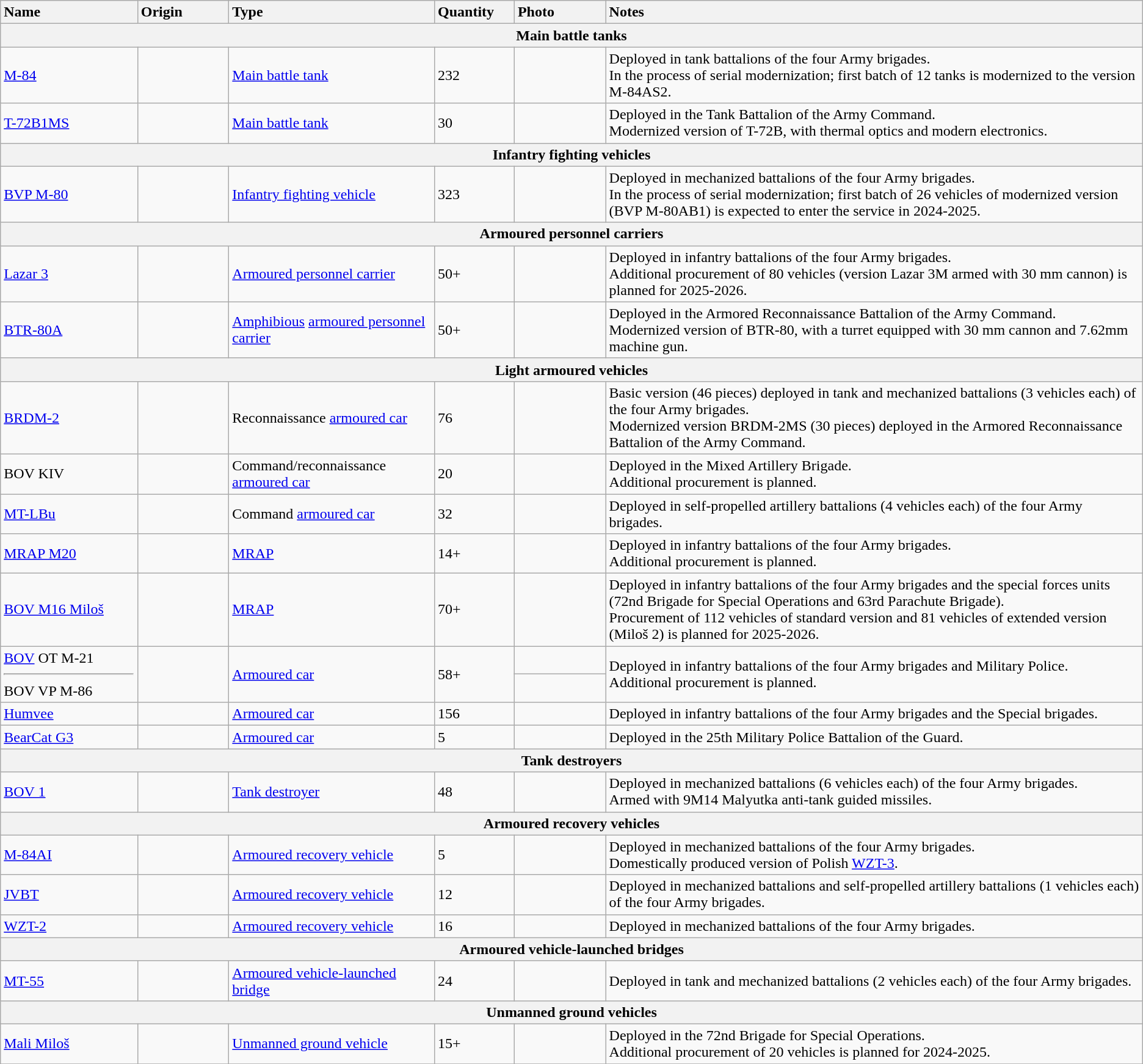<table class="wikitable">
<tr>
<th style="text-align: left; width:12%;">Name</th>
<th style="text-align: left; width:8%;">Origin</th>
<th style="text-align: left; width:18%;">Type</th>
<th style="text-align: left; width:7%;">Quantity</th>
<th style="text-align: left;width:8%;">Photo</th>
<th style="text-align: left;width:47%;">Notes</th>
</tr>
<tr>
<th style="align: center;" colspan="7">Main battle tanks</th>
</tr>
<tr>
<td><a href='#'>M-84</a></td>
<td> </td>
<td><a href='#'>Main battle tank</a></td>
<td>232</td>
<td><br><br></td>
<td>Deployed in tank battalions of the four Army brigades.<br>In the process of serial modernization; first batch of 12 tanks is modernized to the version M-84AS2.</td>
</tr>
<tr>
<td><a href='#'>T-72B1MS</a></td>
<td></td>
<td><a href='#'>Main battle tank</a></td>
<td>30</td>
<td></td>
<td>Deployed in the Tank Battalion of the Army Command.<br>Modernized version of T-72B, with thermal optics and modern electronics.</td>
</tr>
<tr>
<th style="align: center;" colspan="7">Infantry fighting vehicles</th>
</tr>
<tr>
<td><a href='#'>BVP M-80</a></td>
<td> </td>
<td><a href='#'>Infantry fighting vehicle</a></td>
<td>323</td>
<td><br><br></td>
<td>Deployed in mechanized battalions of the four Army brigades.<br>In the process of serial modernization; first batch of 26 vehicles of modernized version (BVP M-80AB1) is expected to enter the service in 2024-2025.</td>
</tr>
<tr>
<th style="align: center;" colspan="7">Armoured personnel carriers</th>
</tr>
<tr>
<td><a href='#'>Lazar 3</a></td>
<td></td>
<td><a href='#'>Armoured personnel carrier</a></td>
<td>50+</td>
<td></td>
<td>Deployed in infantry battalions of the four Army brigades.<br>Additional procurement of 80 vehicles (version Lazar 3M armed with 30 mm cannon) is planned for 2025-2026.</td>
</tr>
<tr>
<td><a href='#'>BTR-80A</a></td>
<td></td>
<td><a href='#'>Amphibious</a> <a href='#'>armoured personnel carrier</a></td>
<td>50+</td>
<td></td>
<td>Deployed in the Armored Reconnaissance Battalion of the Army Command.<br>Modernized version of BTR-80, with a turret equipped with 30 mm cannon and 7.62mm machine gun.</td>
</tr>
<tr>
<th style="align: center;" colspan="7">Light armoured vehicles</th>
</tr>
<tr>
<td><a href='#'>BRDM-2</a></td>
<td></td>
<td>Reconnaissance <a href='#'>armoured car</a></td>
<td>76</td>
<td><br><br></td>
<td>Basic version (46 pieces) deployed in tank and mechanized battalions (3 vehicles each) of the four Army brigades.<br>Modernized version BRDM-2MS (30 pieces) deployed in the Armored Reconnaissance Battalion of the Army Command.</td>
</tr>
<tr>
<td>BOV KIV</td>
<td></td>
<td>Command/reconnaissance <a href='#'>armoured car</a></td>
<td>20</td>
<td></td>
<td>Deployed in the Mixed Artillery Brigade.<br>Additional procurement is planned.</td>
</tr>
<tr>
<td><a href='#'>MT-LBu</a></td>
<td></td>
<td>Command <a href='#'>armoured car</a></td>
<td>32</td>
<td></td>
<td>Deployed in self-propelled artillery battalions (4 vehicles each) of the four Army brigades.</td>
</tr>
<tr>
<td><a href='#'>MRAP M20</a></td>
<td></td>
<td><a href='#'>MRAP</a></td>
<td>14+</td>
<td></td>
<td>Deployed in infantry battalions of the four Army brigades.<br>Additional procurement is planned.</td>
</tr>
<tr>
<td><a href='#'>BOV M16 Miloš</a></td>
<td></td>
<td><a href='#'>MRAP</a></td>
<td>70+ </td>
<td></td>
<td>Deployed in infantry battalions of the four Army brigades and the special forces units (72nd Brigade for Special Operations and 63rd Parachute Brigade).<br>Procurement of 112 vehicles of standard version and 81 vehicles of extended version (Miloš 2) is planned for 2025-2026.</td>
</tr>
<tr>
<td rowspan="2"><a href='#'>BOV</a> OT M-21<hr>BOV VP M-86</td>
<td rowspan="2"></td>
<td rowspan="2"><a href='#'>Armoured car</a></td>
<td rowspan="2">58+ </td>
<td></td>
<td rowspan="2">Deployed in infantry battalions of the four Army brigades and Military Police.<br>Additional procurement is planned.</td>
</tr>
<tr>
<td></td>
</tr>
<tr>
<td><a href='#'>Humvee</a></td>
<td></td>
<td><a href='#'>Armoured car</a></td>
<td>156</td>
<td></td>
<td>Deployed in infantry battalions of the four Army brigades and the Special brigades.</td>
</tr>
<tr>
<td><a href='#'>BearCat G3</a></td>
<td></td>
<td><a href='#'>Armoured car</a></td>
<td>5</td>
<td></td>
<td>Deployed in the 25th Military Police Battalion of the Guard.</td>
</tr>
<tr>
<th style="align: center;" colspan="7">Tank destroyers</th>
</tr>
<tr>
<td><a href='#'>BOV 1</a></td>
<td></td>
<td><a href='#'>Tank destroyer</a></td>
<td>48</td>
<td></td>
<td>Deployed in mechanized battalions (6 vehicles each) of the four Army brigades.<br>Armed with 9M14 Malyutka anti-tank guided missiles.</td>
</tr>
<tr>
<th style="align: center;" colspan="7">Armoured recovery vehicles</th>
</tr>
<tr>
<td><a href='#'>M-84AI</a></td>
<td></td>
<td><a href='#'>Armoured recovery vehicle</a></td>
<td>5</td>
<td></td>
<td>Deployed in mechanized battalions of the four Army brigades.<br>Domestically produced version of Polish <a href='#'>WZT-3</a>.</td>
</tr>
<tr>
<td><a href='#'>JVBT</a></td>
<td></td>
<td><a href='#'>Armoured recovery vehicle</a></td>
<td>12</td>
<td></td>
<td>Deployed in mechanized battalions and self-propelled artillery battalions (1 vehicles each) of the four Army brigades.</td>
</tr>
<tr>
<td><a href='#'>WZT-2</a></td>
<td></td>
<td><a href='#'>Armoured recovery vehicle</a></td>
<td>16</td>
<td></td>
<td>Deployed in mechanized battalions of the four Army brigades.</td>
</tr>
<tr>
<th style="align: center;" colspan="7">Armoured vehicle-launched bridges</th>
</tr>
<tr>
<td><a href='#'>MT-55</a></td>
<td></td>
<td><a href='#'>Armoured vehicle-launched bridge</a></td>
<td>24</td>
<td></td>
<td>Deployed in tank and mechanized battalions (2 vehicles each) of the four Army brigades.</td>
</tr>
<tr>
<th style="align: center;" colspan="7">Unmanned ground vehicles</th>
</tr>
<tr>
<td><a href='#'>Mali Miloš</a></td>
<td></td>
<td><a href='#'>Unmanned ground vehicle</a></td>
<td>15+</td>
<td></td>
<td>Deployed in the 72nd Brigade for Special Operations.<br>Additional procurement of 20 vehicles is planned for 2024-2025.</td>
</tr>
<tr>
</tr>
</table>
